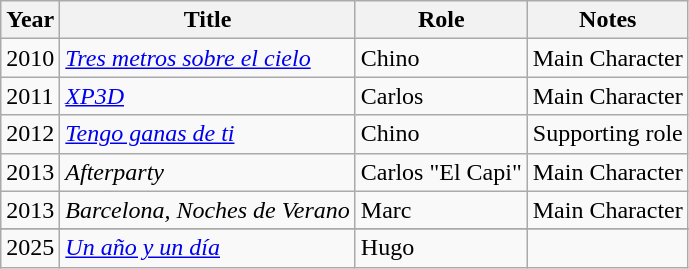<table class="wikitable">
<tr>
<th>Year</th>
<th>Title</th>
<th>Role</th>
<th>Notes</th>
</tr>
<tr>
<td>2010</td>
<td><em><a href='#'>Tres metros sobre el cielo</a></em></td>
<td>Chino</td>
<td>Main Character</td>
</tr>
<tr>
<td>2011</td>
<td><em><a href='#'>XP3D</a></em></td>
<td>Carlos</td>
<td>Main Character</td>
</tr>
<tr>
<td>2012</td>
<td><em><a href='#'>Tengo ganas de ti</a></em></td>
<td>Chino</td>
<td>Supporting role</td>
</tr>
<tr>
<td>2013</td>
<td><em>Afterparty</em></td>
<td>Carlos "El Capi"</td>
<td>Main Character</td>
</tr>
<tr>
<td>2013</td>
<td><em>Barcelona, Noches de Verano</em></td>
<td>Marc</td>
<td>Main Character</td>
</tr>
<tr>
</tr>
<tr>
<td>2025</td>
<td><em><a href='#'>Un año y un día</a></em></td>
<td>Hugo</td>
<td></td>
</tr>
</table>
